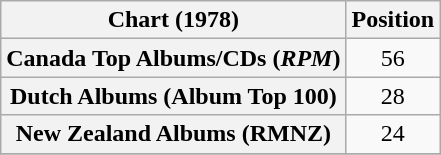<table class="wikitable sortable plainrowheaders" style="text-align:center">
<tr>
<th scope="col">Chart (1978)</th>
<th scope="col">Position</th>
</tr>
<tr>
<th scope="row">Canada Top Albums/CDs (<em>RPM</em>)</th>
<td>56</td>
</tr>
<tr>
<th scope="row">Dutch Albums (Album Top 100)</th>
<td>28</td>
</tr>
<tr>
<th scope="row">New Zealand Albums (RMNZ)</th>
<td>24</td>
</tr>
<tr>
</tr>
</table>
